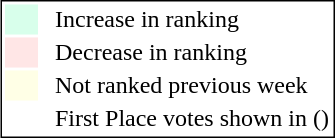<table style="border:1px solid black; float:right;">
<tr>
<td style="background:#D8FFEB; width:20px;"></td>
<td> </td>
<td>Increase in ranking</td>
</tr>
<tr>
<td style="background:#FFE6E6; width:20px;"></td>
<td> </td>
<td>Decrease in ranking</td>
</tr>
<tr>
<td style="background:#FFFFE6; width:20px;"></td>
<td> </td>
<td>Not ranked previous week</td>
</tr>
<tr>
<td> </td>
<td> </td>
<td>First Place votes shown in ()</td>
</tr>
</table>
